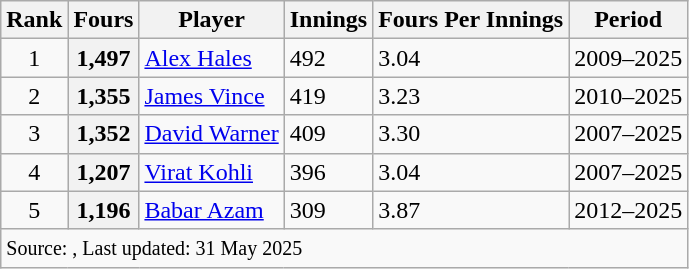<table class="wikitable sortable">
<tr>
<th>Rank</th>
<th>Fours</th>
<th>Player</th>
<th>Innings</th>
<th>Fours Per Innings</th>
<th>Period</th>
</tr>
<tr>
<td align=center>1</td>
<th>1,497</th>
<td> <a href='#'>Alex Hales</a></td>
<td>492</td>
<td>3.04</td>
<td>2009–2025</td>
</tr>
<tr>
<td align=center>2</td>
<th>1,355</th>
<td> <a href='#'>James Vince</a></td>
<td>419</td>
<td>3.23</td>
<td>2010–2025</td>
</tr>
<tr>
<td align=center>3</td>
<th>1,352</th>
<td> <a href='#'>David Warner</a></td>
<td>409</td>
<td>3.30</td>
<td>2007–2025</td>
</tr>
<tr>
<td align=center>4</td>
<th>1,207</th>
<td> <a href='#'>Virat Kohli</a></td>
<td>396</td>
<td>3.04</td>
<td>2007–2025</td>
</tr>
<tr>
<td align=center>5</td>
<th>1,196</th>
<td> <a href='#'>Babar Azam</a></td>
<td>309</td>
<td>3.87</td>
<td>2012–2025</td>
</tr>
<tr>
<td colspan="6"><small>Source: , Last updated: 31 May 2025</small></td>
</tr>
</table>
